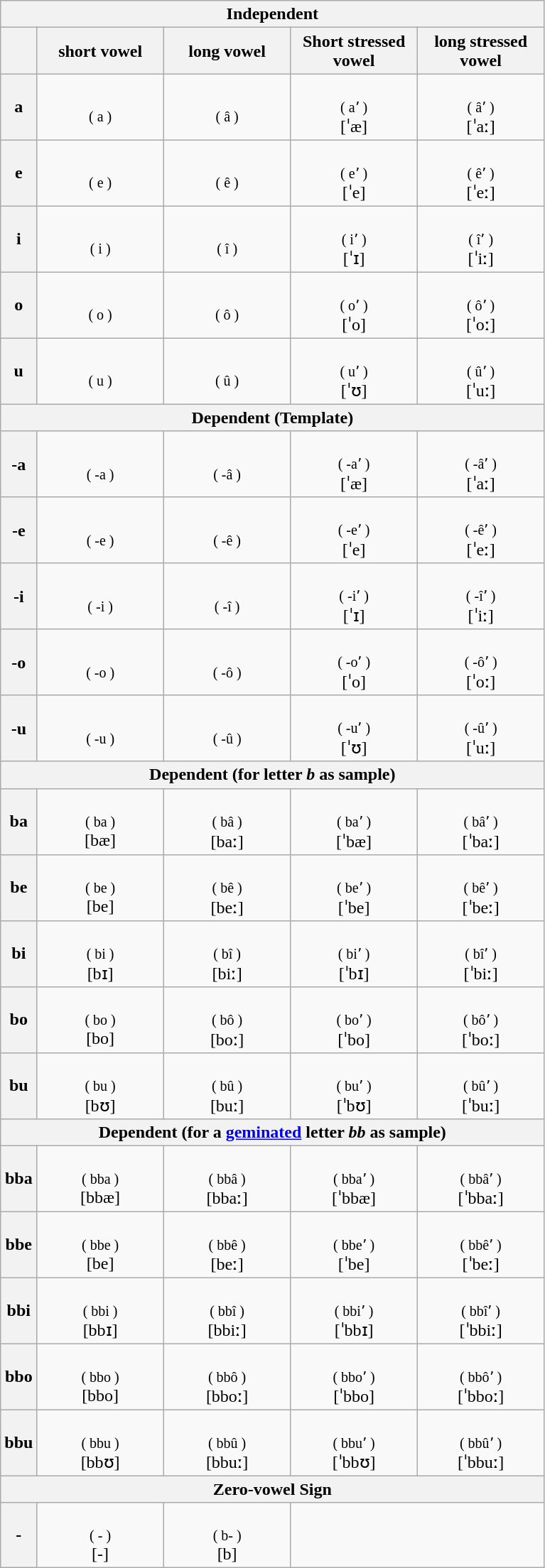<table class="wikitable Unicode">
<tr>
<th colspan="5">Independent</th>
</tr>
<tr>
<th></th>
<th>short vowel</th>
<th>long vowel</th>
<th>Short stressed vowel</th>
<th>long stressed vowel</th>
</tr>
<tr>
<th>a</th>
<td style="width:7em; text-align:center; padding: 3px;"><span></span><br><small>‌( a )</small><br></td>
<td style="width:7em; text-align:center; padding: 3px;"><span></span><br><small>‌( â )</small><br></td>
<td style="width:7em; text-align:center; padding: 3px;"><span></span><br><small>‌( aʼ )</small><br>[ˈæ]</td>
<td style="width:7em; text-align:center; padding: 3px;"><span></span><br><small>‌( âʼ )</small><br>[ˈaː]</td>
</tr>
<tr>
<th>e</th>
<td style="width:7em; text-align:center; padding: 3px;"><span></span><br><small>‌( e )</small><br></td>
<td style="width:7em; text-align:center; padding: 3px;"><span></span><br><small>‌( ê )</small><br></td>
<td style="width:7em; text-align:center; padding: 3px;"><span></span><br><small>‌( eʼ )</small><br>[ˈe]</td>
<td style="width:7em; text-align:center; padding: 3px;"><span></span><br><small>‌( êʼ )</small><br>[ˈeː]</td>
</tr>
<tr>
<th>i</th>
<td style="width:7em; text-align:center; padding: 3px;"><span></span><br><small>‌( i )</small><br></td>
<td style="width:7em; text-align:center; padding: 3px;"><span></span><br><small>‌( î )</small><br></td>
<td style="width:7em; text-align:center; padding: 3px;"><span></span><br><small>‌( iʼ )</small><br>[ˈɪ]</td>
<td style="width:7em; text-align:center; padding: 3px;"><span></span><br><small>‌( îʼ )</small><br>[ˈiː]</td>
</tr>
<tr>
<th>o</th>
<td style="width:7em; text-align:center; padding: 3px;"><span></span><br><small>‌( o )</small><br></td>
<td style="width:7em; text-align:center; padding: 3px;"><span></span><br><small>‌( ô )</small><br></td>
<td style="width:7em; text-align:center; padding: 3px;"><span></span><br><small>‌( oʼ )</small><br>[ˈo]</td>
<td style="width:7em; text-align:center; padding: 3px;"><span></span><br><small>‌( ôʼ )</small><br>[ˈoː]</td>
</tr>
<tr>
<th>u</th>
<td style="width:7em; text-align:center; padding: 3px;"><span></span><br><small>‌( u )</small><br></td>
<td style="width:7em; text-align:center; padding: 3px;"><span></span><br><small>‌( û )</small><br></td>
<td style="width:7em; text-align:center; padding: 3px;"><span></span><br><small>‌( uʼ )</small><br>[ˈʊ]</td>
<td style="width:7em; text-align:center; padding: 3px;"><span></span><br><small>‌( ûʼ )</small><br>[ˈuː]</td>
</tr>
<tr>
<th colspan="5">Dependent (Template)</th>
</tr>
<tr>
<th>-a</th>
<td style="width:7em; text-align:center; padding: 3px;"><span></span><br><small>‌( -a )</small><br></td>
<td style="width:7em; text-align:center; padding: 3px;"><span></span><br><small>‌( -â )</small><br></td>
<td style="width:7em; text-align:center; padding: 3px;"><span></span><br><small>‌( -aʼ )</small><br>[ˈæ]</td>
<td style="width:7em; text-align:center; padding: 3px;"><span></span><br><small>‌( -âʼ )</small><br>[ˈaː]</td>
</tr>
<tr>
<th>-e</th>
<td style="width:7em; text-align:center; padding: 3px;"><span></span><br><small>‌( -e )</small><br></td>
<td style="width:7em; text-align:center; padding: 3px;"><span></span><br><small>‌( -ê )</small><br></td>
<td style="width:7em; text-align:center; padding: 3px;"><span></span><br><small>‌( -eʼ )</small><br>[ˈe]</td>
<td style="width:7em; text-align:center; padding: 3px;"><span></span><br><small>‌( -êʼ )</small><br>[ˈeː]</td>
</tr>
<tr>
<th>-i</th>
<td style="width:7em; text-align:center; padding: 3px;"><span></span><br><small>‌( -i )</small><br></td>
<td style="width:7em; text-align:center; padding: 3px;"><span></span><br><small>‌( -î )</small><br></td>
<td style="width:7em; text-align:center; padding: 3px;"><span></span><br><small>‌( -iʼ )</small><br>[ˈɪ]</td>
<td style="width:7em; text-align:center; padding: 3px;"><span></span><br><small>‌( -îʼ )</small><br>[ˈiː]</td>
</tr>
<tr>
<th>-o</th>
<td style="width:7em; text-align:center; padding: 3px;"><span></span><br><small>‌( -o )</small><br></td>
<td style="width:7em; text-align:center; padding: 3px;"><span></span><br><small>‌( -ô )</small><br></td>
<td style="width:7em; text-align:center; padding: 3px;"><span></span><br><small>‌( -oʼ )</small><br>[ˈo]</td>
<td style="width:7em; text-align:center; padding: 3px;"><span></span><br><small>‌( -ôʼ )</small><br>[ˈoː]</td>
</tr>
<tr>
<th>-u</th>
<td style="width:7em; text-align:center; padding: 3px;"><span></span><br><small>‌( -u )</small><br></td>
<td style="width:7em; text-align:center; padding: 3px;"><span></span><br><small>‌( -û )</small><br></td>
<td style="width:7em; text-align:center; padding: 3px;"><span></span><br><small>‌( -uʼ )</small><br>[ˈʊ]</td>
<td style="width:7em; text-align:center; padding: 3px;"><span></span><br><small>‌( -ûʼ )</small><br>[ˈuː]</td>
</tr>
<tr>
<th colspan="5">Dependent (for letter  <em>b</em> as sample)</th>
</tr>
<tr>
<th>ba</th>
<td style="width:7em; text-align:center; padding: 3px;"><span></span><br><small>‌( ba )</small><br>[bæ]</td>
<td style="width:7em; text-align:center; padding: 3px;"><span></span><br><small>‌( bâ )</small><br>[baː]</td>
<td style="width:7em; text-align:center; padding: 3px;"><span></span><br><small>‌( baʼ )</small><br>[ˈbæ]</td>
<td style="width:7em; text-align:center; padding: 3px;"><span></span><br><small>‌( bâʼ )</small><br>[ˈbaː]</td>
</tr>
<tr>
<th>be</th>
<td style="width:7em; text-align:center; padding: 3px;"><span></span><br><small>‌( be )</small><br>[be]</td>
<td style="width:7em; text-align:center; padding: 3px;"><span></span><br><small>‌( bê )</small><br>[beː]</td>
<td style="width:7em; text-align:center; padding: 3px;"><span></span><br><small>‌( beʼ )</small><br>[ˈbe]</td>
<td style="width:7em; text-align:center; padding: 3px;"><span></span><br><small>‌( bêʼ )</small><br>[ˈbeː]</td>
</tr>
<tr>
<th>bi</th>
<td style="width:7em; text-align:center; padding: 3px;"><span></span><br><small>‌( bi )</small><br>[bɪ]</td>
<td style="width:7em; text-align:center; padding: 3px;"><span></span><br><small>‌( bî )</small><br>[biː]</td>
<td style="width:7em; text-align:center; padding: 3px;"><span></span><br><small>‌( biʼ )</small><br>[ˈbɪ]</td>
<td style="width:7em; text-align:center; padding: 3px;"><span></span><br><small>‌( bîʼ )</small><br>[ˈbiː]</td>
</tr>
<tr>
<th>bo</th>
<td style="width:7em; text-align:center; padding: 3px;"><span></span><br><small>‌( bo )</small><br>[bo]</td>
<td style="width:7em; text-align:center; padding: 3px;"><span></span><br><small>‌( bô )</small><br>[boː]</td>
<td style="width:7em; text-align:center; padding: 3px;"><span></span><br><small>‌( boʼ )</small><br>[ˈbo]</td>
<td style="width:7em; text-align:center; padding: 3px;"><span></span><br><small>‌( bôʼ )</small><br>[ˈboː]</td>
</tr>
<tr>
<th>bu</th>
<td style="width:7em; text-align:center; padding: 3px;"><span></span><br><small>‌( bu )</small><br>[bʊ]</td>
<td style="width:7em; text-align:center; padding: 3px;"><span></span><br><small>‌( bû )</small><br>[buː]</td>
<td style="width:7em; text-align:center; padding: 3px;"><span></span><br><small>‌( buʼ )</small><br>[ˈbʊ]</td>
<td style="width:7em; text-align:center; padding: 3px;"><span></span><br><small>‌( bûʼ )</small><br>[ˈbuː]</td>
</tr>
<tr>
<th colspan="5">Dependent (for a <a href='#'>geminated</a> letter  <em>bb</em> as sample)</th>
</tr>
<tr>
<th>bba</th>
<td style="width:7em; text-align:center; padding: 3px;"><span></span><br><small>‌( bba )</small><br>[bbæ]</td>
<td style="width:7em; text-align:center; padding: 3px;"><span></span><br><small>‌( bbâ )</small><br>[bbaː]</td>
<td style="width:7em; text-align:center; padding: 3px;"><span></span><br><small>‌( bbaʼ )</small><br>[ˈbbæ]</td>
<td style="width:7em; text-align:center; padding: 3px;"><span></span><br><small>‌( bbâʼ )</small><br>[ˈbbaː]</td>
</tr>
<tr>
<th>bbe</th>
<td style="width:7em; text-align:center; padding: 3px;"><span></span><br><small>‌( bbe )</small><br>[be]</td>
<td style="width:7em; text-align:center; padding: 3px;"><span></span><br><small>‌( bbê )</small><br>[beː]</td>
<td style="width:7em; text-align:center; padding: 3px;"><span></span><br><small>‌( bbeʼ )</small><br>[ˈbe]</td>
<td style="width:7em; text-align:center; padding: 3px;"><span></span><br><small>‌( bbêʼ )</small><br>[ˈbeː]</td>
</tr>
<tr>
<th>bbi</th>
<td style="width:7em; text-align:center; padding: 3px;"><span></span><br><small>‌( bbi )</small><br>[bbɪ]</td>
<td style="width:7em; text-align:center; padding: 3px;"><span></span><br><small>‌( bbî )</small><br>[bbiː]</td>
<td style="width:7em; text-align:center; padding: 3px;"><span></span><br><small>‌( bbiʼ )</small><br>[ˈbbɪ]</td>
<td style="width:7em; text-align:center; padding: 3px;"><span></span><br><small>‌( bbîʼ )</small><br>[ˈbbiː]</td>
</tr>
<tr>
<th>bbo</th>
<td style="width:7em; text-align:center; padding: 3px;"><span></span><br><small>‌( bbo )</small><br>[bbo]</td>
<td style="width:7em; text-align:center; padding: 3px;"><span></span><br><small>‌( bbô )</small><br>[bboː]</td>
<td style="width:7em; text-align:center; padding: 3px;"><span></span><br><small>‌( bboʼ )</small><br>[ˈbbo]</td>
<td style="width:7em; text-align:center; padding: 3px;"><span></span><br><small>‌( bbôʼ )</small><br>[ˈbboː]</td>
</tr>
<tr>
<th>bbu</th>
<td style="width:7em; text-align:center; padding: 3px;"><span></span><br><small>‌( bbu )</small><br>[bbʊ]</td>
<td style="width:7em; text-align:center; padding: 3px;"><span></span><br><small>‌( bbû )</small><br>[bbuː]</td>
<td style="width:7em; text-align:center; padding: 3px;"><span></span><br><small>‌( bbuʼ )</small><br>[ˈbbʊ]</td>
<td style="width:7em; text-align:center; padding: 3px;"><span></span><br><small>‌( bbûʼ )</small><br>[ˈbbuː]</td>
</tr>
<tr>
<th colspan="5">Zero-vowel Sign</th>
</tr>
<tr>
<th>-</th>
<td style="width:7em; text-align:center; padding: 3px;"><span></span><br><small>‌( - )</small><br>[-]</td>
<td style="width:7em; text-align:center; padding: 3px;"><span></span><br><small>‌( b- )</small><br>[b]</td>
</tr>
</table>
